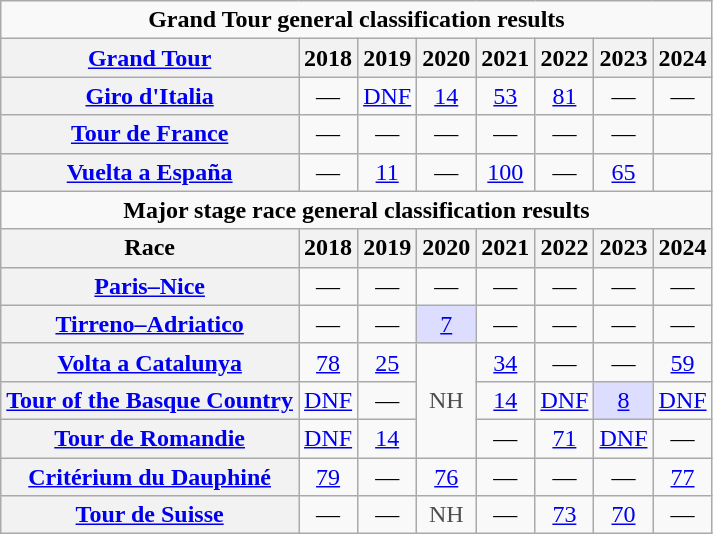<table class="wikitable plainrowheaders">
<tr>
<td colspan=12 align="center"><strong>Grand Tour general classification results</strong></td>
</tr>
<tr>
<th scope="col"><a href='#'>Grand Tour</a></th>
<th scope="col">2018</th>
<th scope="col">2019</th>
<th scope="col">2020</th>
<th scope="col">2021</th>
<th scope="col">2022</th>
<th scope="col">2023</th>
<th scope="col">2024</th>
</tr>
<tr style="text-align:center;">
<th scope="row"> <a href='#'>Giro d'Italia</a></th>
<td>—</td>
<td><a href='#'>DNF</a></td>
<td><a href='#'>14</a></td>
<td><a href='#'>53</a></td>
<td><a href='#'>81</a></td>
<td>—</td>
<td>—</td>
</tr>
<tr style="text-align:center;">
<th scope="row"> <a href='#'>Tour de France</a></th>
<td>—</td>
<td>—</td>
<td>—</td>
<td>—</td>
<td>—</td>
<td>—</td>
<td></td>
</tr>
<tr style="text-align:center;">
<th scope="row"> <a href='#'>Vuelta a España</a></th>
<td>—</td>
<td><a href='#'>11</a></td>
<td>—</td>
<td><a href='#'>100</a></td>
<td>—</td>
<td><a href='#'>65</a></td>
<td></td>
</tr>
<tr>
<td colspan=12 align="center"><strong>Major stage race general classification results</strong></td>
</tr>
<tr>
<th scope="col">Race</th>
<th scope="col">2018</th>
<th scope="col">2019</th>
<th scope="col">2020</th>
<th scope="col">2021</th>
<th scope="col">2022</th>
<th scope="col">2023</th>
<th scope="col">2024</th>
</tr>
<tr style="text-align:center;">
<th scope="row"> <a href='#'>Paris–Nice</a></th>
<td>—</td>
<td>—</td>
<td>—</td>
<td>—</td>
<td>—</td>
<td>—</td>
<td>—</td>
</tr>
<tr style="text-align:center;">
<th scope="row"> <a href='#'>Tirreno–Adriatico</a></th>
<td>—</td>
<td>—</td>
<td style="background:#ddf;"><a href='#'>7</a></td>
<td>—</td>
<td>—</td>
<td>—</td>
<td>—</td>
</tr>
<tr style="text-align:center;">
<th scope="row"> <a href='#'>Volta a Catalunya</a></th>
<td><a href='#'>78</a></td>
<td><a href='#'>25</a></td>
<td style="color:#4d4d4d;" rowspan=3>NH</td>
<td><a href='#'>34</a></td>
<td>—</td>
<td>—</td>
<td><a href='#'>59</a></td>
</tr>
<tr style="text-align:center;">
<th scope="row"> <a href='#'>Tour of the Basque Country</a></th>
<td><a href='#'>DNF</a></td>
<td>—</td>
<td><a href='#'>14</a></td>
<td><a href='#'>DNF</a></td>
<td style="background:#ddf;"><a href='#'>8</a></td>
<td><a href='#'>DNF</a></td>
</tr>
<tr style="text-align:center;">
<th scope="row"> <a href='#'>Tour de Romandie</a></th>
<td><a href='#'>DNF</a></td>
<td><a href='#'>14</a></td>
<td>—</td>
<td><a href='#'>71</a></td>
<td><a href='#'>DNF</a></td>
<td>—</td>
</tr>
<tr style="text-align:center;">
<th scope="row"> <a href='#'>Critérium du Dauphiné</a></th>
<td><a href='#'>79</a></td>
<td>—</td>
<td><a href='#'>76</a></td>
<td>—</td>
<td>—</td>
<td>—</td>
<td><a href='#'>77</a></td>
</tr>
<tr style="text-align:center;">
<th scope="row"> <a href='#'>Tour de Suisse</a></th>
<td>—</td>
<td>—</td>
<td style="color:#4d4d4d;">NH</td>
<td>—</td>
<td><a href='#'>73</a></td>
<td><a href='#'>70</a></td>
<td>—</td>
</tr>
</table>
